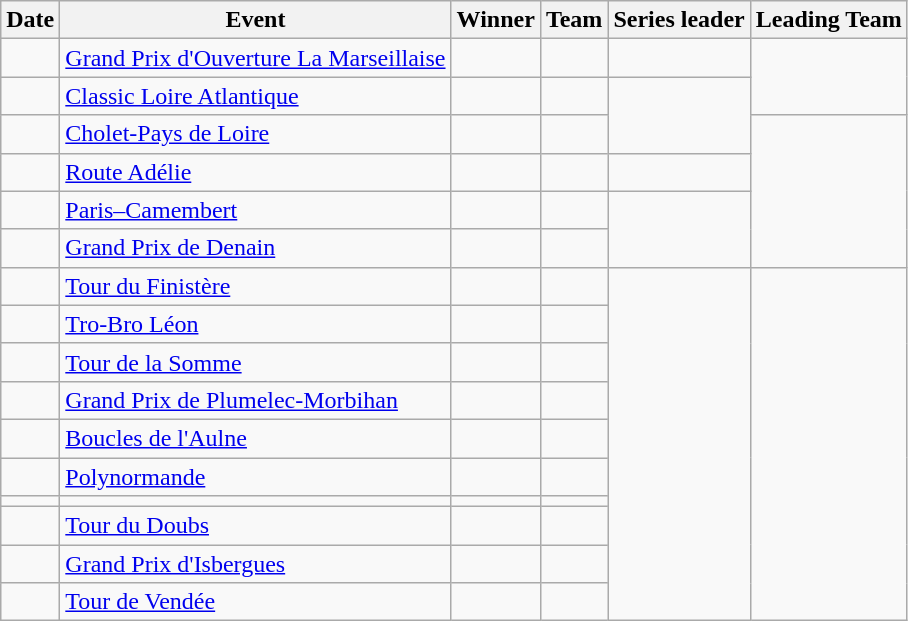<table class="wikitable sortable">
<tr>
<th>Date</th>
<th>Event</th>
<th>Winner</th>
<th>Team</th>
<th class="unsortable">Series leader</th>
<th class="unsortable">Leading Team</th>
</tr>
<tr>
<td></td>
<td><a href='#'>Grand Prix d'Ouverture La Marseillaise</a></td>
<td></td>
<td></td>
<td></td>
<td rowspan=2></td>
</tr>
<tr>
<td></td>
<td><a href='#'>Classic Loire Atlantique</a></td>
<td></td>
<td></td>
<td rowspan=2></td>
</tr>
<tr>
<td></td>
<td><a href='#'>Cholet-Pays de Loire</a></td>
<td></td>
<td></td>
<td rowspan=4></td>
</tr>
<tr>
<td></td>
<td><a href='#'>Route Adélie</a></td>
<td></td>
<td></td>
<td></td>
</tr>
<tr>
<td></td>
<td><a href='#'>Paris–Camembert</a></td>
<td></td>
<td></td>
<td rowspan=2></td>
</tr>
<tr>
<td></td>
<td><a href='#'>Grand Prix de Denain</a></td>
<td></td>
<td></td>
</tr>
<tr>
<td></td>
<td><a href='#'>Tour du Finistère</a></td>
<td></td>
<td></td>
<td rowspan=10></td>
<td rowspan=10></td>
</tr>
<tr>
<td></td>
<td><a href='#'>Tro-Bro Léon</a></td>
<td></td>
<td></td>
</tr>
<tr>
<td></td>
<td><a href='#'>Tour de la Somme</a></td>
<td></td>
<td></td>
</tr>
<tr>
<td></td>
<td><a href='#'>Grand Prix de Plumelec-Morbihan</a></td>
<td></td>
<td></td>
</tr>
<tr>
<td></td>
<td><a href='#'>Boucles de l'Aulne</a></td>
<td></td>
<td></td>
</tr>
<tr>
<td></td>
<td><a href='#'>Polynormande</a></td>
<td></td>
<td></td>
</tr>
<tr>
<td></td>
<td></td>
<td></td>
<td></td>
</tr>
<tr>
<td></td>
<td><a href='#'>Tour du Doubs</a></td>
<td></td>
<td></td>
</tr>
<tr>
<td></td>
<td><a href='#'>Grand Prix d'Isbergues</a></td>
<td></td>
<td></td>
</tr>
<tr>
<td></td>
<td><a href='#'>Tour de Vendée</a></td>
<td></td>
<td></td>
</tr>
</table>
